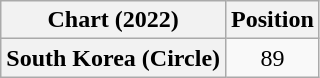<table class="wikitable plainrowheaders" style="text-align:center">
<tr>
<th scope="col">Chart (2022)</th>
<th scope="col">Position</th>
</tr>
<tr>
<th scope="row">South Korea (Circle)</th>
<td>89</td>
</tr>
</table>
